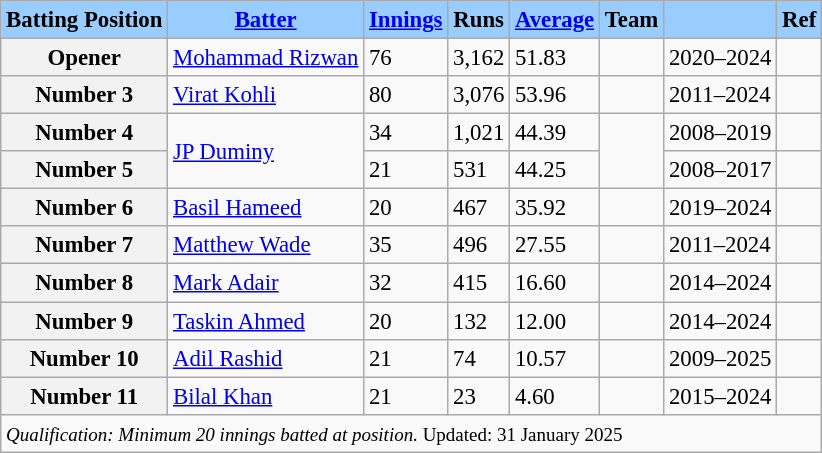<table class="wikitable sortable defaultcenter" style="font-size: 95%">
<tr>
<th scope="col" style="background-color:#9cf;">Batting Position</th>
<th scope="col" style="background-color:#9cf;"><a href='#'>Batter</a></th>
<th scope="col" style="background-color:#9cf;"><a href='#'>Innings</a></th>
<th scope="col" style="background-color:#9cf;">Runs</th>
<th scope="col" style="background-color:#9cf;"><a href='#'>Average</a></th>
<th scope="col" style="background-color:#9cf;">Team</th>
<th scope="col" style="background-color:#9cf;"></th>
<th scope="col" style="background-color:#9cf;">Ref</th>
</tr>
<tr>
<th scope="row">Opener</th>
<td><a href='#'>Mohammad Rizwan</a></td>
<td>76</td>
<td>3,162</td>
<td>51.83</td>
<td></td>
<td>2020–2024</td>
<td></td>
</tr>
<tr>
<th scope="row">Number 3</th>
<td><a href='#'>Virat Kohli</a></td>
<td>80</td>
<td>3,076</td>
<td>53.96</td>
<td></td>
<td>2011–2024</td>
<td></td>
</tr>
<tr>
<th scope="row">Number 4</th>
<td rowspan="2"><a href='#'>JP Duminy</a></td>
<td>34</td>
<td>1,021</td>
<td>44.39</td>
<td rowspan="2"></td>
<td>2008–2019</td>
<td></td>
</tr>
<tr>
<th scope="row">Number 5</th>
<td>21</td>
<td>531</td>
<td>44.25</td>
<td>2008–2017</td>
<td></td>
</tr>
<tr>
<th scope="row">Number 6</th>
<td><a href='#'>Basil Hameed</a></td>
<td>20</td>
<td>467</td>
<td>35.92</td>
<td></td>
<td>2019–2024</td>
<td></td>
</tr>
<tr>
<th scope="row">Number 7</th>
<td><a href='#'>Matthew Wade</a></td>
<td>35</td>
<td>496</td>
<td>27.55</td>
<td></td>
<td>2011–2024</td>
<td></td>
</tr>
<tr>
<th scope="row">Number 8</th>
<td><a href='#'>Mark Adair</a></td>
<td>32</td>
<td>415</td>
<td>16.60</td>
<td></td>
<td>2014–2024</td>
<td></td>
</tr>
<tr>
<th scope="row">Number 9</th>
<td><a href='#'>Taskin Ahmed</a></td>
<td>20</td>
<td>132</td>
<td>12.00</td>
<td></td>
<td>2014–2024</td>
<td></td>
</tr>
<tr>
<th scope="row">Number 10</th>
<td><a href='#'>Adil Rashid</a></td>
<td>21</td>
<td>74</td>
<td>10.57</td>
<td></td>
<td>2009–2025</td>
<td></td>
</tr>
<tr>
<th scope="row">Number 11</th>
<td><a href='#'>Bilal Khan</a></td>
<td>21</td>
<td>23</td>
<td>4.60</td>
<td></td>
<td>2015–2024</td>
<td></td>
</tr>
<tr class="sortbottom">
<td colspan="8" style="text-align:left;"><small><em>Qualification: Minimum 20 innings batted at position.</em> Updated: 31 January 2025</small></td>
</tr>
</table>
